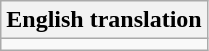<table class="wikitable">
<tr>
<th>English translation</th>
</tr>
<tr style="vertical-align:top; text-align:center; white-space:nowrap;">
<td></td>
</tr>
</table>
